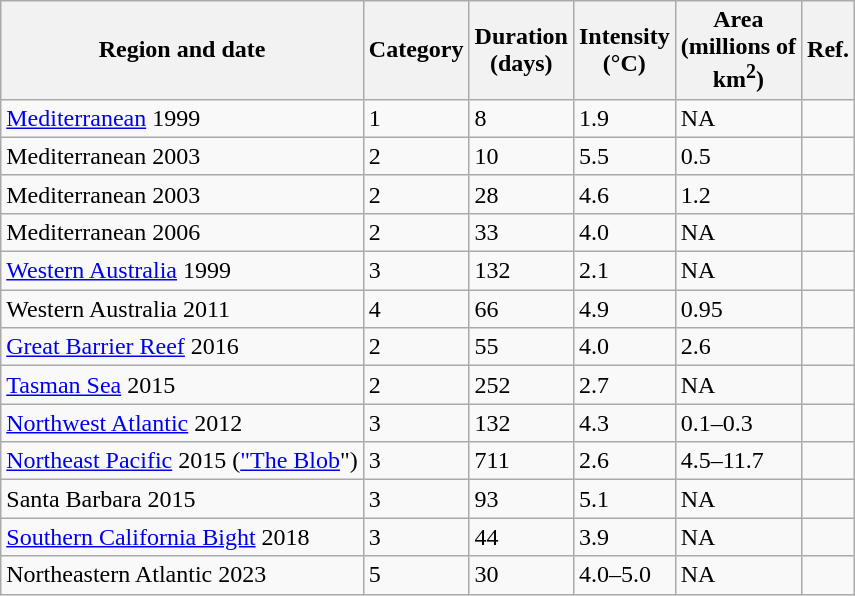<table class="wikitable sortable mw-collapsible">
<tr>
<th>Region and date</th>
<th>Category</th>
<th>Duration<br>(days)</th>
<th>Intensity<br>(°C)</th>
<th>Area<br>(millions of<br>km<sup>2</sup>)</th>
<th>Ref.</th>
</tr>
<tr>
<td><a href='#'>Mediterranean</a> 1999</td>
<td>1</td>
<td>8</td>
<td>1.9</td>
<td>NA</td>
<td></td>
</tr>
<tr>
<td>Mediterranean 2003</td>
<td>2</td>
<td>10</td>
<td>5.5</td>
<td>0.5</td>
<td></td>
</tr>
<tr>
<td>Mediterranean 2003</td>
<td>2</td>
<td>28</td>
<td>4.6</td>
<td>1.2</td>
<td></td>
</tr>
<tr>
<td>Mediterranean 2006</td>
<td>2</td>
<td>33</td>
<td>4.0</td>
<td>NA</td>
<td></td>
</tr>
<tr>
<td><a href='#'>Western Australia</a> 1999</td>
<td>3</td>
<td>132</td>
<td>2.1</td>
<td>NA</td>
<td></td>
</tr>
<tr>
<td>Western Australia 2011</td>
<td>4</td>
<td>66</td>
<td>4.9</td>
<td>0.95</td>
<td></td>
</tr>
<tr>
<td><a href='#'>Great Barrier Reef</a> 2016</td>
<td>2</td>
<td>55</td>
<td>4.0</td>
<td>2.6</td>
<td></td>
</tr>
<tr>
<td><a href='#'>Tasman Sea</a> 2015</td>
<td>2</td>
<td>252</td>
<td>2.7</td>
<td>NA</td>
<td></td>
</tr>
<tr>
<td><a href='#'>Northwest Atlantic</a> 2012</td>
<td>3</td>
<td>132</td>
<td>4.3</td>
<td>0.1–0.3</td>
<td></td>
</tr>
<tr>
<td><a href='#'>Northeast Pacific</a> 2015 (<a href='#'>"The Blob</a>")</td>
<td>3</td>
<td>711</td>
<td>2.6</td>
<td>4.5–11.7</td>
<td></td>
</tr>
<tr>
<td>Santa Barbara 2015</td>
<td>3</td>
<td>93</td>
<td>5.1</td>
<td>NA</td>
<td></td>
</tr>
<tr>
<td><a href='#'>Southern California Bight</a> 2018</td>
<td>3</td>
<td>44</td>
<td>3.9</td>
<td>NA</td>
<td></td>
</tr>
<tr>
<td>Northeastern Atlantic 2023</td>
<td>5</td>
<td>30</td>
<td>4.0–5.0</td>
<td>NA</td>
<td></td>
</tr>
</table>
